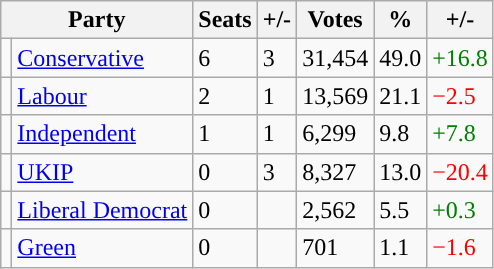<table class="wikitable sortable">
<tr>
<th colspan="2">Party</th>
<th>Seats</th>
<th>+/-</th>
<th>Votes</th>
<th>%</th>
<th>+/-</th>
</tr>
<tr>
<td style="background-color: "></td>
<td><a href='#'>Conservative</a></td>
<td>6</td>
<td> 3</td>
<td>31,454</td>
<td>49.0</td>
<td style="color:green">+16.8</td>
</tr>
<tr>
<td style="background-color: "></td>
<td><a href='#'>Labour</a></td>
<td>2</td>
<td> 1</td>
<td>13,569</td>
<td>21.1</td>
<td style="color:red">−2.5</td>
</tr>
<tr>
<td style="background-color: "></td>
<td><a href='#'>Independent</a></td>
<td>1</td>
<td> 1</td>
<td>6,299</td>
<td>9.8</td>
<td style="color:green">+7.8</td>
</tr>
<tr>
<td style="background-color: "></td>
<td><a href='#'>UKIP</a></td>
<td>0</td>
<td> 3</td>
<td>8,327</td>
<td>13.0</td>
<td style="color:red">−20.4</td>
</tr>
<tr>
<td style="background-color: "></td>
<td><a href='#'>Liberal Democrat</a></td>
<td>0</td>
<td></td>
<td>2,562</td>
<td>5.5</td>
<td style="color:green">+0.3</td>
</tr>
<tr>
<td style="background-color: "></td>
<td><a href='#'>Green</a></td>
<td>0</td>
<td></td>
<td>701</td>
<td>1.1</td>
<td style="color:red">−1.6</td>
</tr>
</table>
